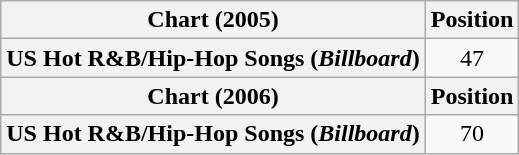<table class="wikitable plainrowheaders" style="text-align:center">
<tr>
<th scope="col">Chart (2005)</th>
<th scope="col">Position</th>
</tr>
<tr>
<th scope="row">US Hot R&B/Hip-Hop Songs (<em>Billboard</em>)</th>
<td>47</td>
</tr>
<tr>
<th scope="col">Chart (2006)</th>
<th scope="col">Position</th>
</tr>
<tr>
<th scope="row">US Hot R&B/Hip-Hop Songs (<em>Billboard</em>)</th>
<td>70</td>
</tr>
</table>
